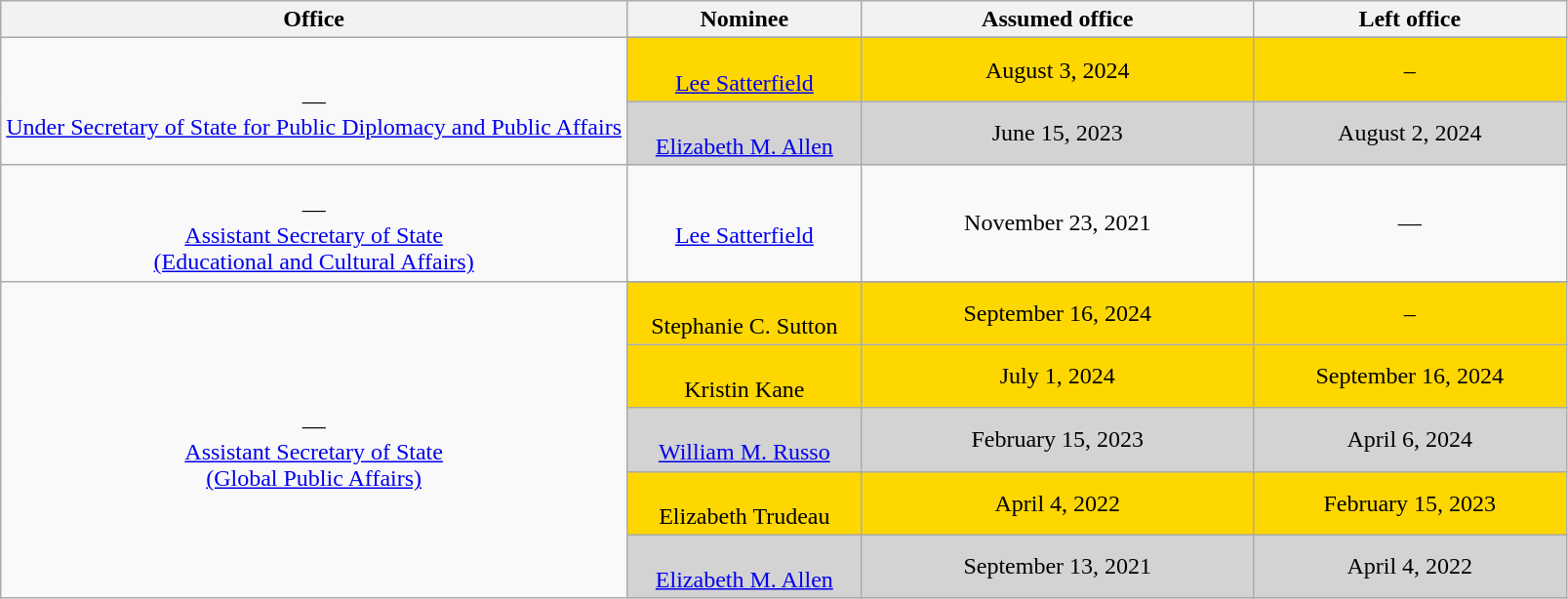<table class="wikitable sortable" style="text-align:center">
<tr>
<th style="width:40%;">Office</th>
<th style="width:15%;">Nominee</th>
<th style="width:25%;" data-sort-type="date">Assumed office</th>
<th style="width:20%;" data-sort-type="date">Left office</th>
</tr>
<tr>
<td rowspan=3><br>—<br><a href='#'>Under Secretary of State for Public Diplomacy and Public Affairs</a></td>
</tr>
<tr style="background:gold;">
<td><br><a href='#'>Lee Satterfield</a></td>
<td>August 3, 2024</td>
<td>–</td>
</tr>
<tr style="background:lightgray;">
<td><br><a href='#'>Elizabeth M. Allen</a></td>
<td>June 15, 2023<br></td>
<td>August 2, 2024</td>
</tr>
<tr>
<td><br>—<br><a href='#'>Assistant Secretary of State<br>(Educational and Cultural Affairs)</a></td>
<td><br><a href='#'>Lee Satterfield</a></td>
<td>November 23, 2021<br></td>
<td>—</td>
</tr>
<tr>
<td rowspan=6><br>—<br><a href='#'>Assistant Secretary of State<br>(Global Public Affairs)</a></td>
</tr>
<tr style="background:gold;">
<td><br> Stephanie C. Sutton</td>
<td>September 16, 2024</td>
<td>–</td>
</tr>
<tr style="background:gold;">
<td><br> Kristin Kane</td>
<td>July 1, 2024</td>
<td>September 16, 2024</td>
</tr>
<tr style="background:lightgray">
<td><br><a href='#'>William M. Russo</a></td>
<td>February 15, 2023</td>
<td>April 6, 2024</td>
</tr>
<tr style="background:gold;">
<td><br> Elizabeth Trudeau</td>
<td>April 4, 2022</td>
<td>February 15, 2023</td>
</tr>
<tr style="background:lightgray">
<td><br><a href='#'>Elizabeth M. Allen</a></td>
<td>September 13, 2021</td>
<td>April 4, 2022</td>
</tr>
</table>
